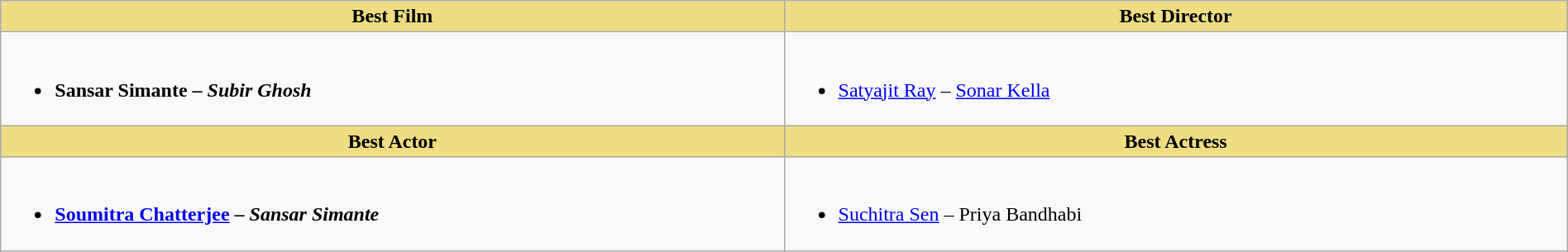<table class="wikitable" width="100%"  |>
<tr>
<th !  style="background:#eedd82; text-align:center; width:50%;">Best Film</th>
<th !  style="background:#eedd82; text-align:center; width:50%;">Best Director</th>
</tr>
<tr>
<td valign="top"><br><ul><li><strong>Sansar Simante – <em>Subir Ghosh<strong><em></li></ul></td>
<td valign="top"><br><ul><li></strong><a href='#'>Satyajit Ray</a> – </em><a href='#'>Sonar Kella</a></em></strong></li></ul></td>
</tr>
<tr>
<th ! style="background:#eedd82; text-align:center;">Best Actor</th>
<th ! style="background:#eedd82; text-align:center;">Best Actress</th>
</tr>
<tr>
<td><br><ul><li><strong><a href='#'>Soumitra Chatterjee</a> – <em>Sansar Simante<strong><em></li></ul></td>
<td><br><ul><li></strong><a href='#'>Suchitra Sen</a> – </em>Priya Bandhabi</em></strong></li></ul></td>
</tr>
</table>
